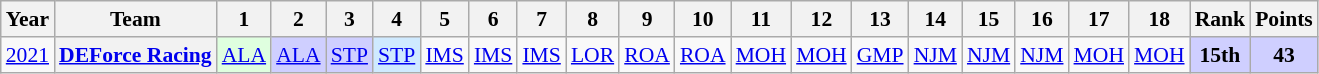<table class="wikitable" style="text-align:center; font-size:90%">
<tr>
<th>Year</th>
<th>Team</th>
<th>1</th>
<th>2</th>
<th>3</th>
<th>4</th>
<th>5</th>
<th>6</th>
<th>7</th>
<th>8</th>
<th>9</th>
<th>10</th>
<th>11</th>
<th>12</th>
<th>13</th>
<th>14</th>
<th>15</th>
<th>16</th>
<th>17</th>
<th>18</th>
<th>Rank</th>
<th>Points</th>
</tr>
<tr>
<td><a href='#'>2021</a></td>
<th><a href='#'>DEForce Racing</a></th>
<td style="background:#DFFFDF;"><a href='#'>ALA</a><br></td>
<td style="background:#CFCFFF;"><a href='#'>ALA</a><br></td>
<td style="background:#CFCFFF;"><a href='#'>STP</a><br></td>
<td style="background:#CFEAFF;"><a href='#'>STP</a><br></td>
<td style="background:#;"><a href='#'>IMS</a><br></td>
<td style="background:#;"><a href='#'>IMS</a><br></td>
<td style="background:#;"><a href='#'>IMS</a><br></td>
<td style="background:#;"><a href='#'>LOR</a><br></td>
<td style="background:#;"><a href='#'>ROA</a><br></td>
<td style="background:#;"><a href='#'>ROA</a><br></td>
<td style="background:#;"><a href='#'>MOH</a><br></td>
<td style="background:#;"><a href='#'>MOH</a><br></td>
<td style="background:#;"><a href='#'>GMP</a><br></td>
<td style="background:#;"><a href='#'>NJM</a><br></td>
<td style="background:#;"><a href='#'>NJM</a><br></td>
<td style="background:#;"><a href='#'>NJM</a><br></td>
<td style="background:#;"><a href='#'>MOH</a><br></td>
<td style="background:#;"><a href='#'>MOH</a><br></td>
<th style="background:#CFCFFF;">15th</th>
<th style="background:#CFCFFF;">43</th>
</tr>
</table>
